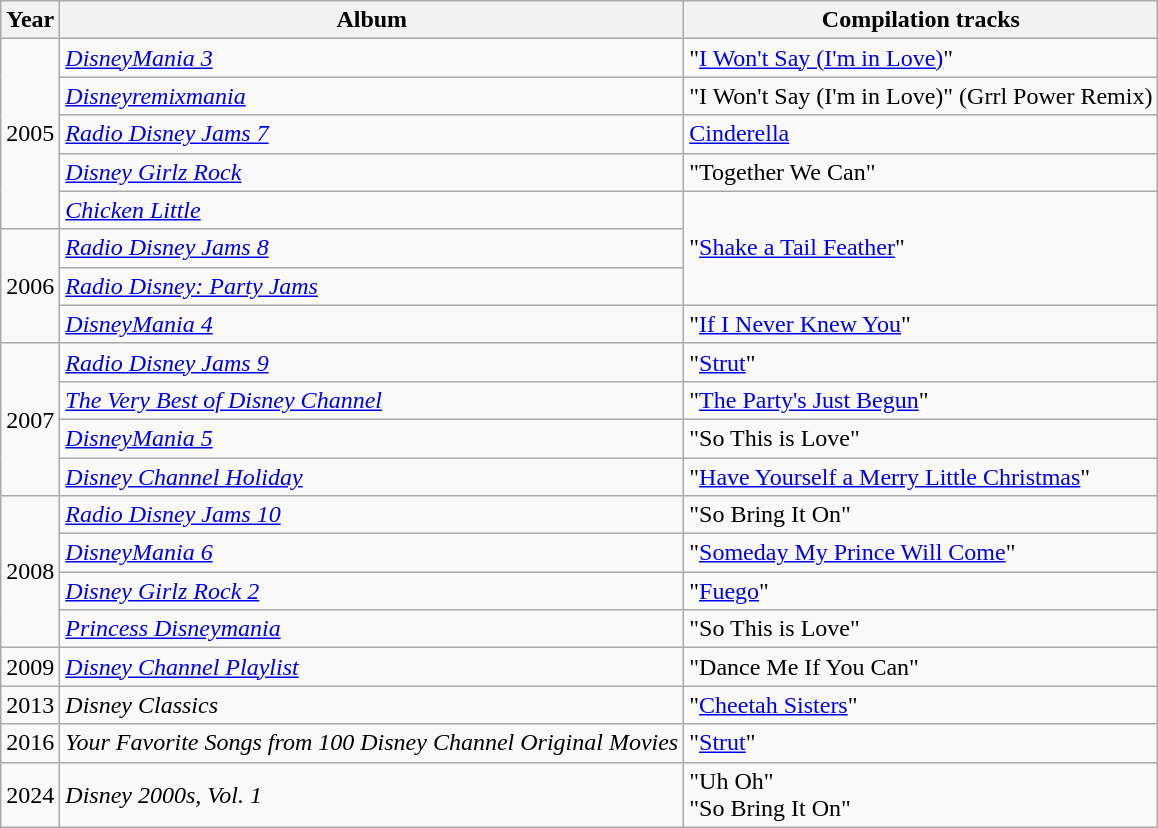<table class="wikitable">
<tr>
<th>Year</th>
<th>Album</th>
<th>Compilation tracks</th>
</tr>
<tr>
<td rowspan="5">2005</td>
<td><em><a href='#'>DisneyMania 3</a></em></td>
<td>"<a href='#'>I Won't Say (I'm in Love)</a>"</td>
</tr>
<tr>
<td><em><a href='#'>Disneyremixmania</a></em></td>
<td>"I Won't Say (I'm in Love)" (Grrl Power Remix)</td>
</tr>
<tr>
<td><em><a href='#'>Radio Disney Jams 7</a></em></td>
<td><a href='#'>Cinderella</a></td>
</tr>
<tr>
<td><em><a href='#'>Disney Girlz Rock</a></em></td>
<td>"Together We Can"</td>
</tr>
<tr>
<td><em><a href='#'>Chicken Little</a></em></td>
<td rowspan="3">"<a href='#'>Shake a Tail Feather</a>"</td>
</tr>
<tr>
<td rowspan="3">2006</td>
<td><em><a href='#'>Radio Disney Jams 8</a></em></td>
</tr>
<tr>
<td><em><a href='#'>Radio Disney: Party Jams</a></em></td>
</tr>
<tr>
<td><em><a href='#'>DisneyMania 4</a></em></td>
<td>"<a href='#'>If I Never Knew You</a>"</td>
</tr>
<tr>
<td rowspan="4">2007</td>
<td><em><a href='#'>Radio Disney Jams 9</a></em></td>
<td>"<a href='#'>Strut</a>"</td>
</tr>
<tr>
<td><em><a href='#'>The Very Best of Disney Channel</a></em></td>
<td>"<a href='#'>The Party's Just Begun</a>"</td>
</tr>
<tr>
<td><em><a href='#'>DisneyMania 5</a></em></td>
<td>"So This is Love"</td>
</tr>
<tr>
<td><em><a href='#'>Disney Channel Holiday</a></em></td>
<td>"<a href='#'>Have Yourself a Merry Little Christmas</a>"</td>
</tr>
<tr>
<td rowspan="4">2008</td>
<td><em><a href='#'>Radio Disney Jams 10</a></em></td>
<td>"So Bring It On"</td>
</tr>
<tr>
<td><em><a href='#'>DisneyMania 6</a></em></td>
<td>"<a href='#'>Someday My Prince Will Come</a>"</td>
</tr>
<tr>
<td><em><a href='#'>Disney Girlz Rock 2</a></em></td>
<td>"<a href='#'>Fuego</a>"</td>
</tr>
<tr>
<td><em><a href='#'>Princess Disneymania</a></em></td>
<td>"So This is Love"</td>
</tr>
<tr>
<td rowspan="1">2009</td>
<td><em><a href='#'>Disney Channel Playlist</a></em></td>
<td>"Dance Me If You Can"</td>
</tr>
<tr>
<td rowspan="1">2013</td>
<td><em>Disney Classics</em></td>
<td>"<a href='#'>Cheetah Sisters</a>"</td>
</tr>
<tr>
<td rowspan="1">2016</td>
<td><em>Your Favorite Songs from 100 Disney Channel Original Movies</em></td>
<td>"<a href='#'>Strut</a>"</td>
</tr>
<tr>
<td rowspan="1">2024</td>
<td><em>Disney 2000s, Vol. 1</em></td>
<td>"Uh Oh"<br>"So Bring It On"</td>
</tr>
</table>
